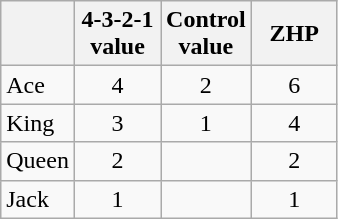<table class="wikitable">
<tr>
<th></th>
<th width="50">4-3-2-1<br>value</th>
<th width="50">Control<br>value</th>
<th width="50">ZHP</th>
</tr>
<tr>
<td>Ace</td>
<td align=center>4</td>
<td align=center>2</td>
<td align=center>6</td>
</tr>
<tr>
<td>King</td>
<td align=center>3</td>
<td align=center>1</td>
<td align=center>4</td>
</tr>
<tr>
<td>Queen</td>
<td align=center>2</td>
<td></td>
<td align=center>2</td>
</tr>
<tr>
<td>Jack</td>
<td align=center>1</td>
<td></td>
<td align=center>1</td>
</tr>
</table>
